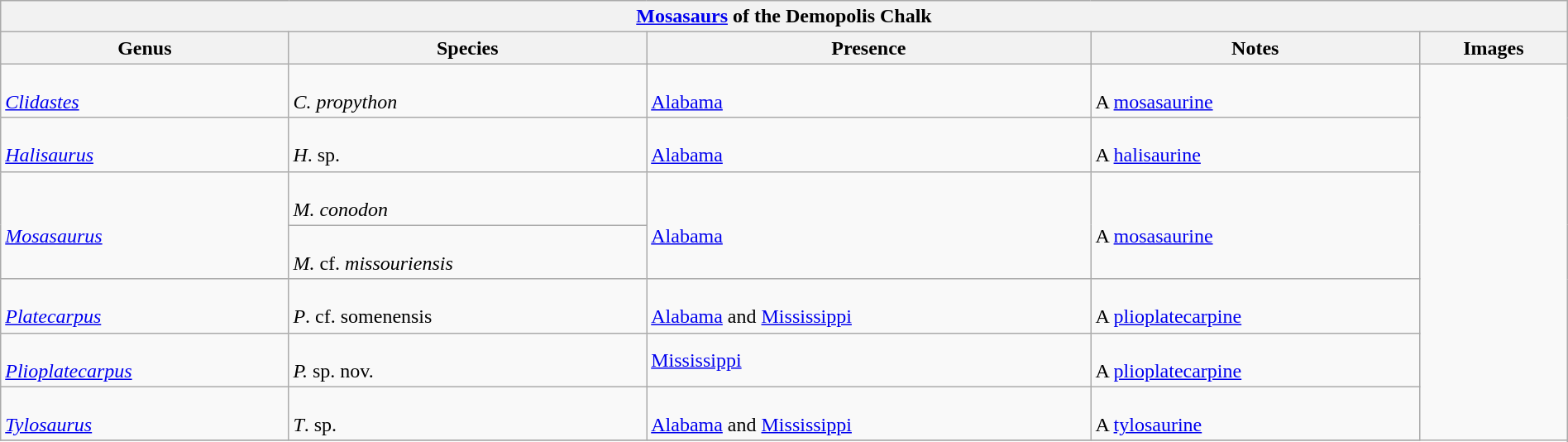<table class="wikitable" align="center" width="100%">
<tr>
<th colspan="5" align="center"><strong><a href='#'>Mosasaurs</a> of the Demopolis Chalk</strong></th>
</tr>
<tr>
<th>Genus</th>
<th>Species</th>
<th>Presence</th>
<th>Notes</th>
<th>Images</th>
</tr>
<tr>
<td><br><em><a href='#'>Clidastes</a></em></td>
<td><br><em>C. propython</em></td>
<td><br><a href='#'>Alabama</a></td>
<td><br>A <a href='#'>mosasaurine</a></td>
<td rowspan="96"><br>
</td>
</tr>
<tr>
<td><br><em><a href='#'>Halisaurus</a></em></td>
<td><br><em>H</em>. sp.</td>
<td><br><a href='#'>Alabama</a></td>
<td><br>A <a href='#'>halisaurine</a></td>
</tr>
<tr>
<td rowspan="2"><br><em><a href='#'>Mosasaurus</a></em></td>
<td><br><em>M. conodon</em></td>
<td rowspan="2"><br><a href='#'>Alabama</a></td>
<td rowspan="2"><br>A <a href='#'>mosasaurine</a></td>
</tr>
<tr>
<td><br><em>M.</em> cf. <em>missouriensis</em></td>
</tr>
<tr>
<td><br><em><a href='#'>Platecarpus</a></em></td>
<td><br><em>P</em>. cf. somenensis</td>
<td><br><a href='#'>Alabama</a> and <a href='#'>Mississippi</a></td>
<td><br>A <a href='#'>plioplatecarpine</a></td>
</tr>
<tr>
<td><br><em><a href='#'>Plioplatecarpus</a></em></td>
<td><br><em>P.</em> sp. nov.</td>
<td><a href='#'>Mississippi</a></td>
<td><br>A <a href='#'>plioplatecarpine</a></td>
</tr>
<tr>
<td><br><em><a href='#'>Tylosaurus</a></em></td>
<td><br><em>T</em>. sp.</td>
<td><br><a href='#'>Alabama</a> and <a href='#'>Mississippi</a></td>
<td><br>A <a href='#'>tylosaurine</a></td>
</tr>
<tr>
</tr>
</table>
